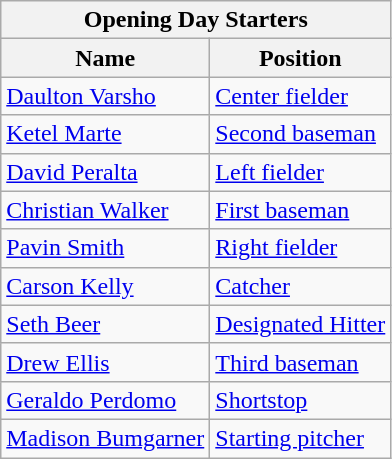<table class="wikitable" style="text-align:left">
<tr>
<th colspan="2">Opening Day Starters</th>
</tr>
<tr>
<th>Name</th>
<th>Position</th>
</tr>
<tr>
<td><a href='#'>Daulton Varsho</a></td>
<td><a href='#'>Center fielder</a></td>
</tr>
<tr>
<td><a href='#'>Ketel Marte</a></td>
<td><a href='#'>Second baseman</a></td>
</tr>
<tr>
<td><a href='#'>David Peralta</a></td>
<td><a href='#'>Left fielder</a></td>
</tr>
<tr>
<td><a href='#'>Christian Walker</a></td>
<td><a href='#'>First baseman</a></td>
</tr>
<tr>
<td><a href='#'>Pavin Smith</a></td>
<td><a href='#'>Right fielder</a></td>
</tr>
<tr>
<td><a href='#'>Carson Kelly</a></td>
<td><a href='#'>Catcher</a></td>
</tr>
<tr>
<td><a href='#'>Seth Beer</a></td>
<td><a href='#'>Designated Hitter</a></td>
</tr>
<tr>
<td><a href='#'>Drew Ellis</a></td>
<td><a href='#'>Third baseman</a></td>
</tr>
<tr>
<td><a href='#'>Geraldo Perdomo</a></td>
<td><a href='#'>Shortstop</a></td>
</tr>
<tr>
<td><a href='#'>Madison Bumgarner</a></td>
<td><a href='#'>Starting pitcher</a></td>
</tr>
</table>
